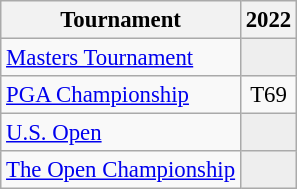<table class="wikitable" style="font-size:95%;text-align:center;">
<tr>
<th>Tournament</th>
<th>2022</th>
</tr>
<tr>
<td align=left><a href='#'>Masters Tournament</a></td>
<td style="background:#eeeeee;"></td>
</tr>
<tr>
<td align=left><a href='#'>PGA Championship</a></td>
<td>T69</td>
</tr>
<tr>
<td align=left><a href='#'>U.S. Open</a></td>
<td style="background:#eeeeee;"></td>
</tr>
<tr>
<td align=left><a href='#'>The Open Championship</a></td>
<td style="background:#eeeeee;"></td>
</tr>
</table>
